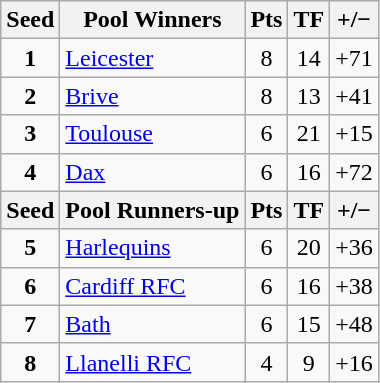<table class="wikitable" style="text-align: center;">
<tr>
<th>Seed</th>
<th>Pool Winners</th>
<th>Pts</th>
<th>TF</th>
<th>+/−</th>
</tr>
<tr>
<td><strong>1</strong></td>
<td align=left> <a href='#'>Leicester</a></td>
<td>8</td>
<td>14</td>
<td>+71</td>
</tr>
<tr>
<td><strong>2</strong></td>
<td align=left> <a href='#'>Brive</a></td>
<td>8</td>
<td>13</td>
<td>+41</td>
</tr>
<tr>
<td><strong>3</strong></td>
<td align=left> <a href='#'>Toulouse</a></td>
<td>6</td>
<td>21</td>
<td>+15</td>
</tr>
<tr>
<td><strong>4</strong></td>
<td align=left> <a href='#'>Dax</a></td>
<td>6</td>
<td>16</td>
<td>+72</td>
</tr>
<tr>
<th>Seed</th>
<th>Pool Runners-up</th>
<th>Pts</th>
<th>TF</th>
<th>+/−</th>
</tr>
<tr>
<td><strong>5</strong></td>
<td align=left> <a href='#'>Harlequins</a></td>
<td>6</td>
<td>20</td>
<td>+36</td>
</tr>
<tr>
<td><strong>6</strong></td>
<td align=left> <a href='#'>Cardiff RFC</a></td>
<td>6</td>
<td>16</td>
<td>+38</td>
</tr>
<tr>
<td><strong>7</strong></td>
<td align=left> <a href='#'>Bath</a></td>
<td>6</td>
<td>15</td>
<td>+48</td>
</tr>
<tr>
<td><strong>8</strong></td>
<td align=left> <a href='#'>Llanelli RFC</a></td>
<td>4</td>
<td>9</td>
<td>+16</td>
</tr>
</table>
